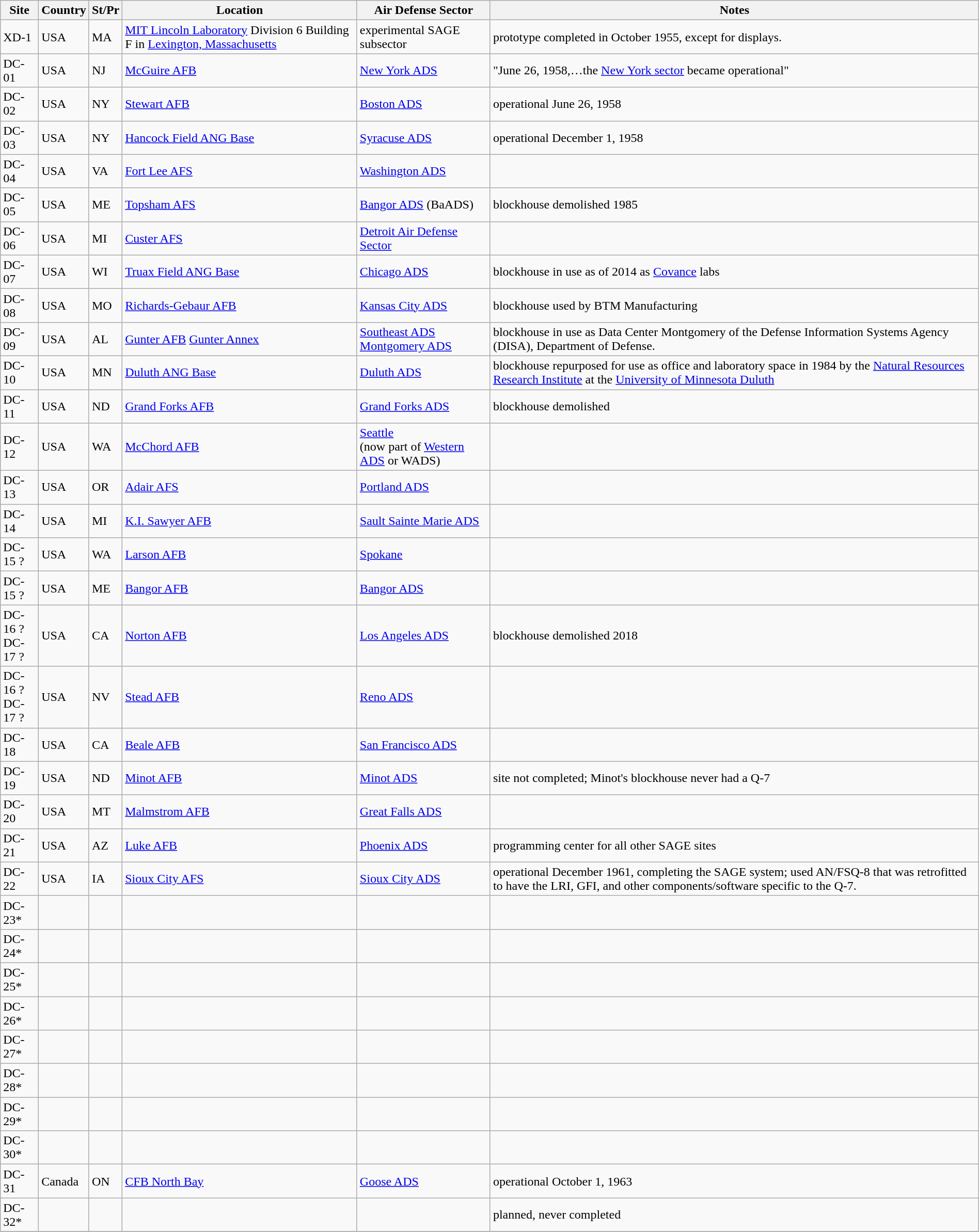<table class="wikitable sortable" style="width: 100%">
<tr>
<th>Site</th>
<th>Country</th>
<th>St/Pr</th>
<th>Location</th>
<th>Air Defense Sector</th>
<th>Notes</th>
</tr>
<tr>
<td>XD-1</td>
<td>USA</td>
<td>MA</td>
<td><a href='#'>MIT Lincoln Laboratory</a> Division 6 Building F in <a href='#'>Lexington, Massachusetts</a></td>
<td>experimental SAGE subsector</td>
<td>prototype completed in October 1955, except for displays.</td>
</tr>
<tr>
<td>DC-01</td>
<td>USA</td>
<td>NJ</td>
<td><a href='#'>McGuire AFB</a><br><small></small></td>
<td><a href='#'>New York ADS</a></td>
<td>"June 26, 1958,…the <a href='#'>New York sector</a> became operational"</td>
</tr>
<tr>
<td>DC-02</td>
<td>USA</td>
<td>NY</td>
<td><a href='#'>Stewart AFB</a><br><small></small></td>
<td><a href='#'>Boston ADS</a></td>
<td>operational June 26, 1958</td>
</tr>
<tr>
<td>DC-03</td>
<td>USA</td>
<td>NY</td>
<td><a href='#'>Hancock Field ANG Base</a><br><small></small></td>
<td><a href='#'>Syracuse ADS</a></td>
<td>operational December 1, 1958</td>
</tr>
<tr>
<td>DC-04</td>
<td>USA</td>
<td>VA</td>
<td><a href='#'>Fort Lee AFS</a><br><small></small></td>
<td><a href='#'>Washington ADS</a></td>
<td></td>
</tr>
<tr>
<td>DC-05</td>
<td>USA</td>
<td>ME</td>
<td><a href='#'>Topsham AFS</a><br><small></small></td>
<td><a href='#'>Bangor ADS</a> (BaADS)</td>
<td>blockhouse demolished 1985</td>
</tr>
<tr>
<td>DC-06</td>
<td>USA</td>
<td>MI</td>
<td><a href='#'>Custer AFS</a><br><small></small></td>
<td><a href='#'>Detroit Air Defense Sector</a></td>
<td></td>
</tr>
<tr>
<td>DC-07</td>
<td>USA</td>
<td>WI</td>
<td><a href='#'>Truax Field ANG Base</a><br><small></small></td>
<td><a href='#'>Chicago ADS</a></td>
<td>blockhouse in use as of 2014 as <a href='#'>Covance</a> labs</td>
</tr>
<tr>
<td>DC-08</td>
<td>USA</td>
<td>MO</td>
<td><a href='#'>Richards-Gebaur AFB</a><br><small></small></td>
<td><a href='#'>Kansas City ADS</a></td>
<td>blockhouse used by BTM Manufacturing</td>
</tr>
<tr>
<td>DC-09</td>
<td>USA</td>
<td>AL</td>
<td><a href='#'>Gunter AFB</a> <a href='#'>Gunter Annex</a><br><small></small></td>
<td><a href='#'>Southeast ADS</a> <a href='#'>Montgomery ADS</a></td>
<td>blockhouse in use as Data Center Montgomery of the Defense Information Systems Agency (DISA), Department of Defense.</td>
</tr>
<tr>
<td>DC-10</td>
<td>USA</td>
<td>MN</td>
<td><a href='#'>Duluth ANG Base</a><br><small></small></td>
<td><a href='#'>Duluth ADS</a></td>
<td>blockhouse repurposed for use as office and laboratory space in 1984 by the <a href='#'>Natural Resources Research Institute</a> at the <a href='#'>University of Minnesota Duluth</a></td>
</tr>
<tr>
<td>DC-11</td>
<td>USA</td>
<td>ND</td>
<td><a href='#'>Grand Forks AFB</a><br><small></small></td>
<td><a href='#'>Grand Forks ADS</a></td>
<td>blockhouse demolished</td>
</tr>
<tr>
<td>DC-12</td>
<td>USA</td>
<td>WA</td>
<td><a href='#'>McChord AFB</a><br><small></small></td>
<td><a href='#'>Seattle</a><br>(now part of <a href='#'>Western ADS</a> or WADS)</td>
<td></td>
</tr>
<tr>
<td>DC-13</td>
<td>USA</td>
<td>OR</td>
<td><a href='#'>Adair AFS</a><br><small></small></td>
<td><a href='#'>Portland ADS</a></td>
<td></td>
</tr>
<tr>
<td>DC-14</td>
<td>USA</td>
<td>MI</td>
<td><a href='#'>K.I. Sawyer AFB</a><br><small></small></td>
<td><a href='#'>Sault Sainte Marie ADS</a></td>
<td></td>
</tr>
<tr>
<td>DC-15 ?</td>
<td>USA</td>
<td>WA</td>
<td><a href='#'>Larson AFB</a><br><small></small></td>
<td><a href='#'>Spokane</a></td>
<td></td>
</tr>
<tr>
<td>DC-15 ?</td>
<td>USA</td>
<td>ME</td>
<td><a href='#'>Bangor AFB</a></td>
<td><a href='#'>Bangor ADS</a></td>
<td></td>
</tr>
<tr>
<td>DC-16 ?<br>DC-17 ?</td>
<td>USA</td>
<td>CA</td>
<td><a href='#'>Norton AFB</a><br><small></small></td>
<td><a href='#'>Los Angeles ADS</a></td>
<td>blockhouse demolished 2018</td>
</tr>
<tr>
<td>DC-16 ?<br>DC-17 ?</td>
<td>USA</td>
<td>NV</td>
<td><a href='#'>Stead AFB</a><br><small></small></td>
<td><a href='#'>Reno ADS</a></td>
<td></td>
</tr>
<tr>
<td>DC-18</td>
<td>USA</td>
<td>CA</td>
<td><a href='#'>Beale AFB</a><br><small></small></td>
<td><a href='#'>San Francisco ADS</a></td>
<td></td>
</tr>
<tr>
<td>DC-19</td>
<td>USA</td>
<td>ND</td>
<td><a href='#'>Minot AFB</a></td>
<td><a href='#'>Minot ADS</a></td>
<td>site not completed; Minot's blockhouse never had a Q-7</td>
</tr>
<tr>
<td>DC-20</td>
<td>USA</td>
<td>MT</td>
<td><a href='#'>Malmstrom AFB</a><br><small></small></td>
<td><a href='#'>Great Falls ADS</a></td>
<td></td>
</tr>
<tr>
<td>DC-21</td>
<td>USA</td>
<td>AZ</td>
<td><a href='#'>Luke AFB</a><br><small></small></td>
<td><a href='#'>Phoenix ADS</a></td>
<td>programming center for all other SAGE sites</td>
</tr>
<tr>
<td>DC-22</td>
<td>USA</td>
<td>IA</td>
<td><a href='#'>Sioux City AFS</a><br><small></small></td>
<td><a href='#'>Sioux City ADS</a></td>
<td>operational December 1961, completing the SAGE system; used AN/FSQ-8 that was retrofitted to have the LRI, GFI, and other components/software specific to the Q-7.</td>
</tr>
<tr>
<td>DC-23*</td>
<td></td>
<td></td>
<td></td>
<td></td>
<td></td>
</tr>
<tr>
<td>DC-24*</td>
<td></td>
<td></td>
<td></td>
<td></td>
<td></td>
</tr>
<tr>
<td>DC-25*</td>
<td></td>
<td></td>
<td></td>
<td></td>
<td></td>
</tr>
<tr>
<td>DC-26*</td>
<td></td>
<td></td>
<td></td>
<td></td>
<td></td>
</tr>
<tr>
<td>DC-27*</td>
<td></td>
<td></td>
<td></td>
<td></td>
<td></td>
</tr>
<tr>
<td>DC-28*</td>
<td></td>
<td></td>
<td></td>
<td></td>
<td></td>
</tr>
<tr>
<td>DC-29*</td>
<td></td>
<td></td>
<td></td>
<td></td>
<td></td>
</tr>
<tr>
<td>DC-30*</td>
<td></td>
<td></td>
<td></td>
<td></td>
<td></td>
</tr>
<tr>
<td>DC-31</td>
<td>Canada</td>
<td>ON</td>
<td><a href='#'>CFB North Bay</a><br><small></small></td>
<td><a href='#'>Goose ADS</a></td>
<td>operational October 1, 1963</td>
</tr>
<tr>
<td>DC-32*</td>
<td></td>
<td></td>
<td></td>
<td></td>
<td>planned, never completed</td>
</tr>
<tr>
</tr>
</table>
